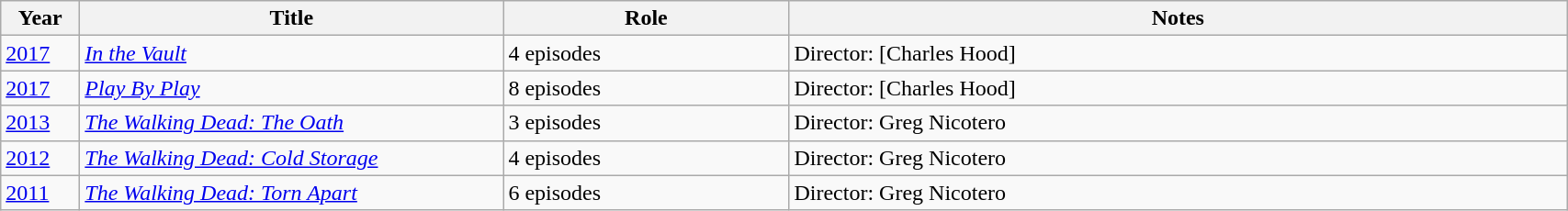<table class="wikitable sortable" width="90%">
<tr>
<th width="50px">Year</th>
<th width="300px">Title</th>
<th width="200px">Role</th>
<th class="unsortable">Notes</th>
</tr>
<tr>
<td><a href='#'>2017</a></td>
<td><em><a href='#'>In the Vault</a></em></td>
<td>4 episodes</td>
<td>Director: [Charles Hood]</td>
</tr>
<tr>
<td><a href='#'>2017</a></td>
<td><em><a href='#'>Play By Play</a></em></td>
<td>8 episodes</td>
<td>Director: [Charles Hood]</td>
</tr>
<tr>
<td><a href='#'>2013</a></td>
<td><em><a href='#'>The Walking Dead: The Oath</a></em></td>
<td>3 episodes</td>
<td>Director: Greg Nicotero</td>
</tr>
<tr>
<td><a href='#'>2012</a></td>
<td><em><a href='#'>The Walking Dead: Cold Storage</a></em></td>
<td>4 episodes</td>
<td>Director: Greg Nicotero</td>
</tr>
<tr>
<td><a href='#'>2011</a></td>
<td><em><a href='#'>The Walking Dead: Torn Apart</a></em></td>
<td>6 episodes</td>
<td>Director: Greg Nicotero</td>
</tr>
</table>
